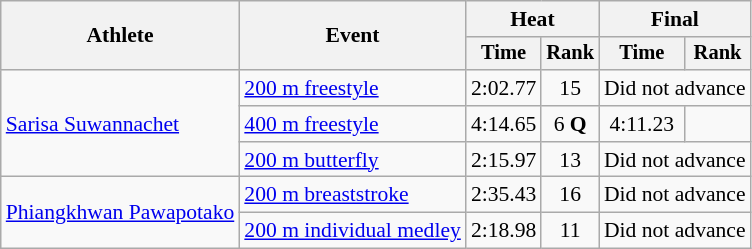<table class=wikitable style="font-size:90%">
<tr>
<th rowspan=2>Athlete</th>
<th rowspan=2>Event</th>
<th colspan="2">Heat</th>
<th colspan="2">Final</th>
</tr>
<tr style="font-size:95%">
<th>Time</th>
<th>Rank</th>
<th>Time</th>
<th>Rank</th>
</tr>
<tr align=center>
<td align=left rowspan=3><a href='#'>Sarisa Suwannachet</a></td>
<td align=left><a href='#'>200 m freestyle</a></td>
<td>2:02.77</td>
<td>15</td>
<td colspan="2" align=center>Did not advance</td>
</tr>
<tr align=center>
<td align=left><a href='#'>400 m freestyle</a></td>
<td>4:14.65</td>
<td>6 <strong>Q</strong></td>
<td>4:11.23</td>
<td></td>
</tr>
<tr align=center>
<td align=left><a href='#'>200 m butterfly</a></td>
<td>2:15.97</td>
<td>13</td>
<td colspan="2" align=center>Did not advance</td>
</tr>
<tr align=center>
<td align=left rowspan=2><a href='#'>Phiangkhwan Pawapotako</a></td>
<td align=left><a href='#'>200 m breaststroke</a></td>
<td>2:35.43</td>
<td>16</td>
<td colspan="2" align=center>Did not advance</td>
</tr>
<tr align=center>
<td align=left><a href='#'>200 m individual medley</a></td>
<td>2:18.98</td>
<td>11</td>
<td colspan="2" align=center>Did not advance</td>
</tr>
</table>
